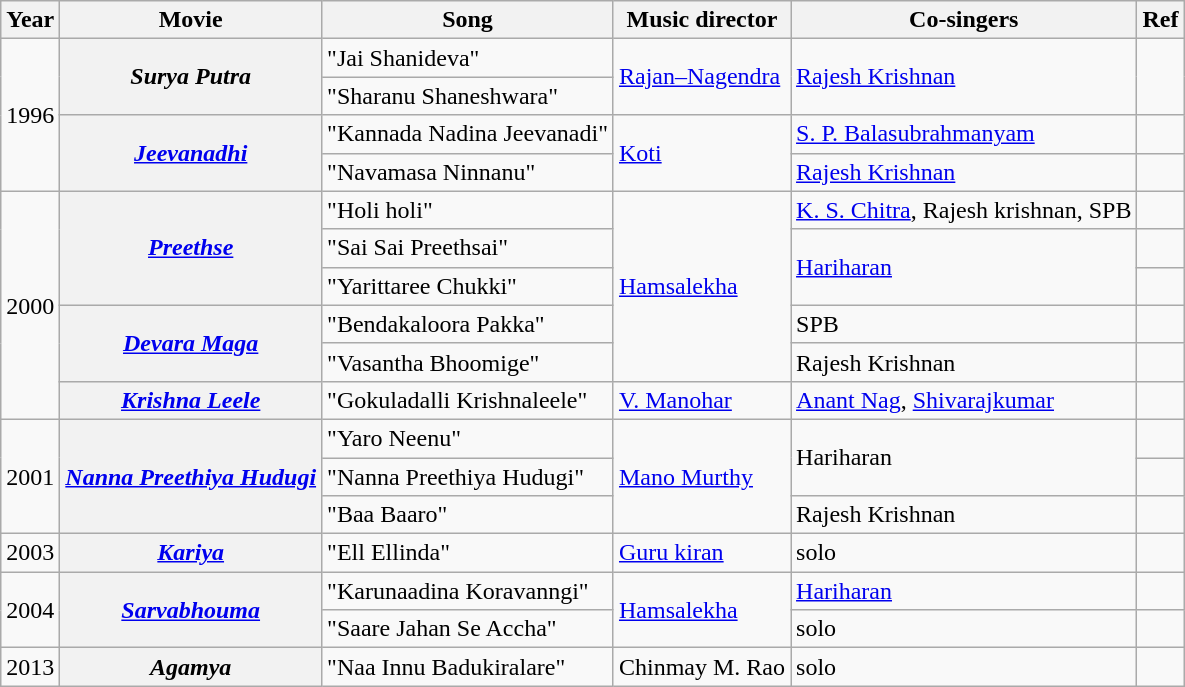<table class="wikitable">
<tr>
<th>Year</th>
<th>Movie</th>
<th>Song</th>
<th>Music director</th>
<th>Co-singers</th>
<th>Ref</th>
</tr>
<tr>
<td rowspan="4">1996</td>
<th rowspan="2"><em>Surya Putra</em></th>
<td>"Jai Shanideva"</td>
<td rowspan="2"><a href='#'>Rajan–Nagendra</a></td>
<td rowspan="2"><a href='#'>Rajesh Krishnan</a></td>
<td rowspan="2"></td>
</tr>
<tr>
<td>"Sharanu Shaneshwara"</td>
</tr>
<tr>
<th rowspan="2"><em><a href='#'>Jeevanadhi</a></em></th>
<td>"Kannada Nadina Jeevanadi"</td>
<td rowspan="2"><a href='#'>Koti</a></td>
<td><a href='#'>S. P. Balasubrahmanyam</a></td>
<td></td>
</tr>
<tr>
<td>"Navamasa Ninnanu"</td>
<td><a href='#'>Rajesh Krishnan</a></td>
<td></td>
</tr>
<tr>
<td rowspan="6">2000</td>
<th rowspan="3"><em><a href='#'>Preethse</a></em></th>
<td>"Holi holi"</td>
<td rowspan="5"><a href='#'>Hamsalekha</a></td>
<td><a href='#'>K. S. Chitra</a>, Rajesh krishnan, SPB</td>
<td></td>
</tr>
<tr>
<td>"Sai Sai Preethsai"</td>
<td rowspan="2"><a href='#'>Hariharan</a></td>
<td></td>
</tr>
<tr>
<td>"Yarittaree Chukki"</td>
<td></td>
</tr>
<tr>
<th rowspan="2"><em><a href='#'>Devara Maga</a></em></th>
<td>"Bendakaloora Pakka"</td>
<td>SPB</td>
<td></td>
</tr>
<tr>
<td>"Vasantha Bhoomige"</td>
<td>Rajesh Krishnan</td>
<td></td>
</tr>
<tr>
<th><em><a href='#'>Krishna Leele</a></em></th>
<td>"Gokuladalli Krishnaleele"</td>
<td><a href='#'>V. Manohar</a></td>
<td><a href='#'>Anant Nag</a>, <a href='#'>Shivarajkumar</a></td>
<td></td>
</tr>
<tr>
<td rowspan="3">2001</td>
<th rowspan="3"><em><a href='#'>Nanna Preethiya Hudugi</a></em></th>
<td>"Yaro Neenu"</td>
<td rowspan="3"><a href='#'>Mano Murthy</a></td>
<td rowspan="2">Hariharan</td>
<td></td>
</tr>
<tr>
<td>"Nanna Preethiya Hudugi"</td>
<td></td>
</tr>
<tr>
<td>"Baa Baaro"</td>
<td>Rajesh Krishnan</td>
<td></td>
</tr>
<tr>
<td>2003</td>
<th><em><a href='#'>Kariya</a></em></th>
<td>"Ell Ellinda"</td>
<td><a href='#'>Guru kiran</a></td>
<td>solo</td>
<td></td>
</tr>
<tr>
<td rowspan="2">2004</td>
<th rowspan="2"><em><a href='#'>Sarvabhouma</a></em></th>
<td>"Karunaadina Koravanngi"</td>
<td rowspan="2"><a href='#'>Hamsalekha</a></td>
<td><a href='#'>Hariharan</a></td>
<td></td>
</tr>
<tr>
<td>"Saare Jahan Se Accha"</td>
<td>solo</td>
<td></td>
</tr>
<tr>
<td>2013</td>
<th><em>Agamya</em></th>
<td>"Naa Innu Badukiralare"</td>
<td>Chinmay M. Rao</td>
<td>solo</td>
<td></td>
</tr>
</table>
